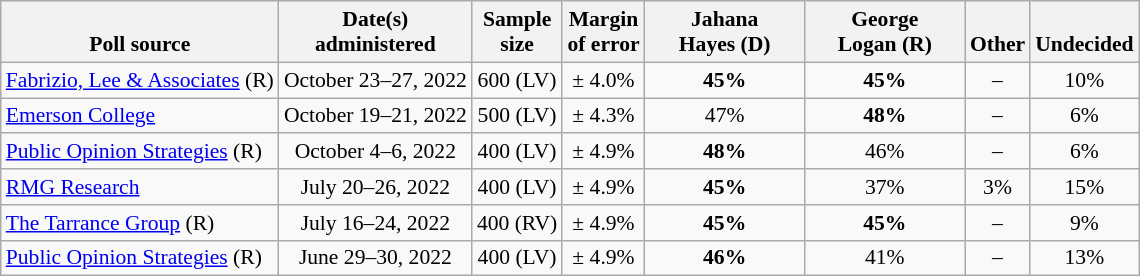<table class="wikitable" style="font-size:90%;text-align:center;">
<tr valign=bottom>
<th>Poll source</th>
<th>Date(s)<br>administered</th>
<th>Sample<br>size</th>
<th>Margin<br>of error</th>
<th style="width:100px;">Jahana<br>Hayes (D)</th>
<th style="width:100px;">George<br>Logan (R)</th>
<th>Other</th>
<th>Undecided</th>
</tr>
<tr>
<td style="text-align:left;"><a href='#'>Fabrizio, Lee & Associates</a> (R)</td>
<td>October 23–27, 2022</td>
<td>600 (LV)</td>
<td>± 4.0%</td>
<td><strong>45%</strong></td>
<td><strong>45%</strong></td>
<td>–</td>
<td>10%</td>
</tr>
<tr>
<td style="text-align:left;"><a href='#'>Emerson College</a></td>
<td>October 19–21, 2022</td>
<td>500 (LV)</td>
<td>± 4.3%</td>
<td>47%</td>
<td><strong>48%</strong></td>
<td>–</td>
<td>6%</td>
</tr>
<tr>
<td style="text-align:left;"><a href='#'>Public Opinion Strategies</a> (R)</td>
<td>October 4–6, 2022</td>
<td>400 (LV)</td>
<td>± 4.9%</td>
<td><strong>48%</strong></td>
<td>46%</td>
<td>–</td>
<td>6%</td>
</tr>
<tr>
<td style="text-align:left;"><a href='#'>RMG Research</a></td>
<td>July 20–26, 2022</td>
<td>400 (LV)</td>
<td>± 4.9%</td>
<td><strong>45%</strong></td>
<td>37%</td>
<td>3%</td>
<td>15%</td>
</tr>
<tr>
<td style="text-align:left;"><a href='#'>The Tarrance Group</a> (R)</td>
<td>July 16–24, 2022</td>
<td>400 (RV)</td>
<td>± 4.9%</td>
<td><strong>45%</strong></td>
<td><strong>45%</strong></td>
<td>–</td>
<td>9%</td>
</tr>
<tr>
<td style="text-align:left;"><a href='#'>Public Opinion Strategies</a> (R)</td>
<td>June 29–30, 2022</td>
<td>400 (LV)</td>
<td>± 4.9%</td>
<td><strong>46%</strong></td>
<td>41%</td>
<td>–</td>
<td>13%</td>
</tr>
</table>
